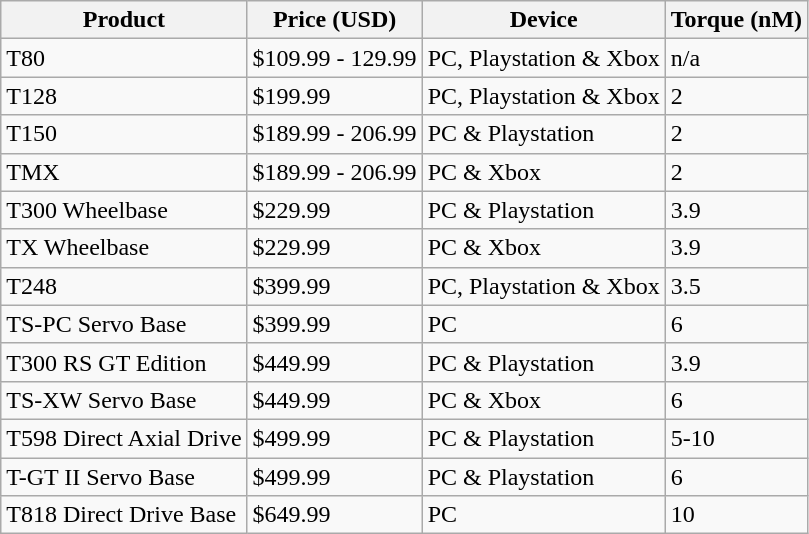<table class="wikitable">
<tr>
<th>Product</th>
<th>Price (USD)</th>
<th>Device</th>
<th>Torque (nM)</th>
</tr>
<tr>
<td>T80</td>
<td>$109.99 - 129.99</td>
<td>PC, Playstation & Xbox</td>
<td>n/a</td>
</tr>
<tr>
<td>T128</td>
<td>$199.99</td>
<td>PC, Playstation & Xbox</td>
<td>2</td>
</tr>
<tr>
<td>T150</td>
<td>$189.99 - 206.99</td>
<td>PC & Playstation</td>
<td>2</td>
</tr>
<tr>
<td>TMX</td>
<td>$189.99 - 206.99</td>
<td>PC & Xbox</td>
<td>2</td>
</tr>
<tr>
<td>T300 Wheelbase</td>
<td>$229.99</td>
<td>PC & Playstation</td>
<td>3.9</td>
</tr>
<tr>
<td>TX Wheelbase</td>
<td>$229.99</td>
<td>PC & Xbox</td>
<td>3.9</td>
</tr>
<tr>
<td>T248</td>
<td>$399.99</td>
<td>PC, Playstation & Xbox</td>
<td>3.5</td>
</tr>
<tr>
<td>TS-PC Servo Base</td>
<td>$399.99</td>
<td>PC</td>
<td>6</td>
</tr>
<tr>
<td>T300 RS GT Edition</td>
<td>$449.99</td>
<td>PC & Playstation</td>
<td>3.9</td>
</tr>
<tr>
<td>TS-XW Servo Base</td>
<td>$449.99</td>
<td>PC & Xbox</td>
<td>6</td>
</tr>
<tr>
<td>T598 Direct Axial Drive</td>
<td>$499.99</td>
<td>PC & Playstation</td>
<td>5-10</td>
</tr>
<tr>
<td>T-GT II Servo Base</td>
<td>$499.99</td>
<td>PC & Playstation</td>
<td>6</td>
</tr>
<tr>
<td>T818 Direct Drive Base</td>
<td>$649.99</td>
<td>PC</td>
<td>10</td>
</tr>
</table>
